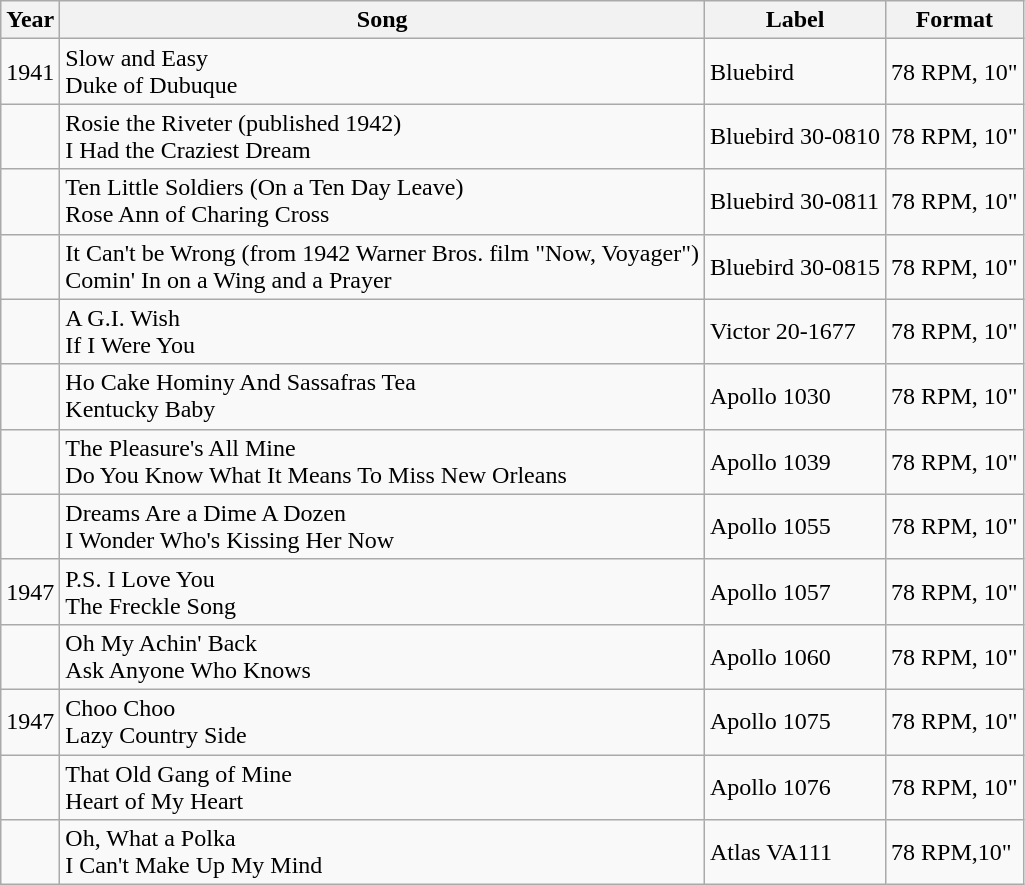<table class="wikitable">
<tr>
<th>Year</th>
<th>Song</th>
<th>Label</th>
<th>Format</th>
</tr>
<tr>
<td>1941</td>
<td>Slow and Easy<br>Duke of Dubuque</td>
<td>Bluebird</td>
<td>78 RPM, 10"</td>
</tr>
<tr>
<td></td>
<td>Rosie the Riveter (published 1942)<br>I Had the Craziest Dream</td>
<td>Bluebird 30-0810</td>
<td>78 RPM, 10"</td>
</tr>
<tr>
<td></td>
<td>Ten Little Soldiers (On a Ten Day Leave)<br>Rose Ann of Charing Cross</td>
<td>Bluebird 30-0811</td>
<td>78 RPM, 10"</td>
</tr>
<tr>
<td></td>
<td>It Can't be Wrong (from 1942 Warner Bros. film "Now, Voyager")<br>Comin' In on a Wing and a Prayer</td>
<td>Bluebird 30-0815</td>
<td>78 RPM, 10"</td>
</tr>
<tr>
<td></td>
<td>A G.I. Wish<br>If I Were You</td>
<td>Victor 20-1677</td>
<td>78 RPM, 10"</td>
</tr>
<tr>
<td></td>
<td>Ho Cake Hominy And Sassafras Tea<br>Kentucky Baby</td>
<td>Apollo 1030</td>
<td>78 RPM, 10"</td>
</tr>
<tr>
<td></td>
<td>The Pleasure's All Mine<br>Do You Know What It Means To Miss New Orleans</td>
<td>Apollo 1039</td>
<td>78 RPM, 10"</td>
</tr>
<tr>
<td></td>
<td>Dreams Are a Dime A Dozen<br>I Wonder Who's Kissing Her Now</td>
<td>Apollo 1055</td>
<td>78 RPM, 10"</td>
</tr>
<tr>
<td>1947</td>
<td>P.S. I Love You<br>The Freckle Song</td>
<td>Apollo 1057</td>
<td>78 RPM, 10"</td>
</tr>
<tr>
<td></td>
<td>Oh My Achin' Back<br>Ask Anyone Who Knows</td>
<td>Apollo 1060</td>
<td>78 RPM, 10"</td>
</tr>
<tr>
<td>1947</td>
<td>Choo Choo<br>Lazy Country Side</td>
<td>Apollo 1075</td>
<td>78 RPM, 10"</td>
</tr>
<tr>
<td></td>
<td>That Old Gang of Mine<br>Heart of My Heart</td>
<td>Apollo 1076</td>
<td>78 RPM, 10"</td>
</tr>
<tr>
<td></td>
<td>Oh, What a Polka<br>I Can't Make Up My Mind</td>
<td>Atlas VA111</td>
<td>78 RPM,10"</td>
</tr>
</table>
